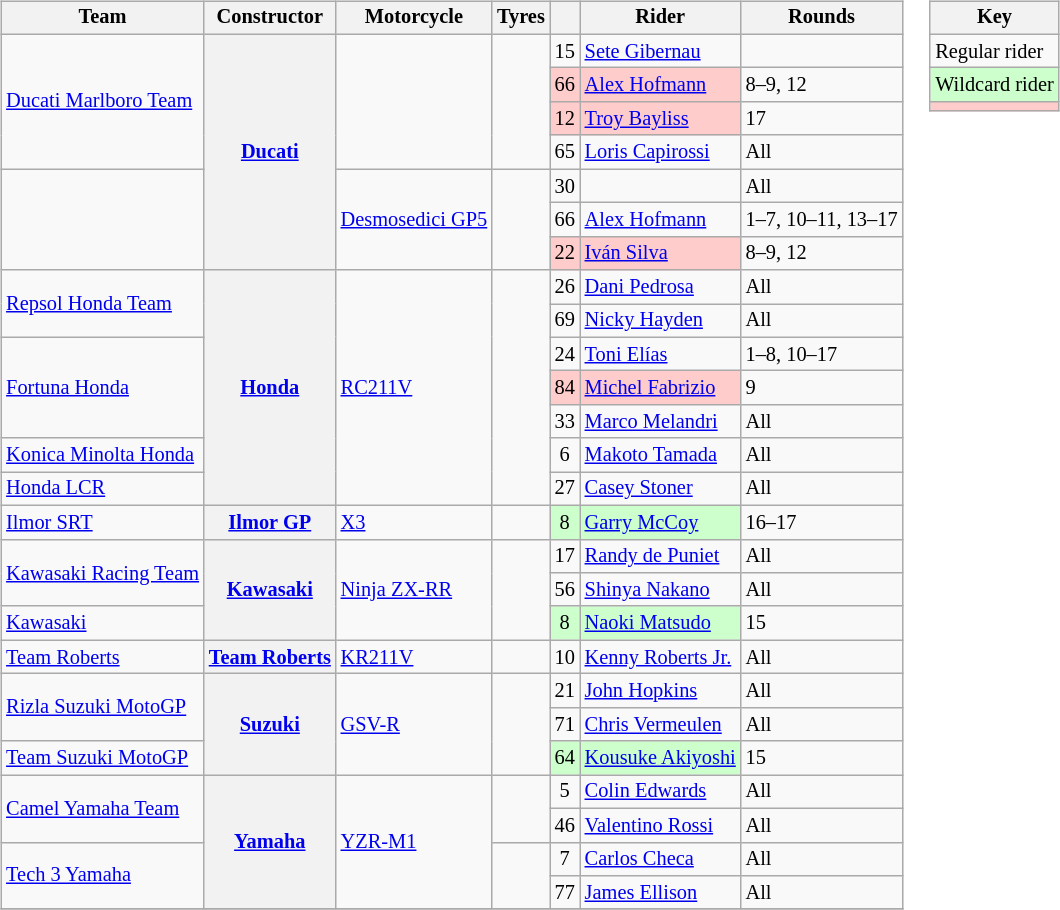<table>
<tr>
<td><br><table class="wikitable" style="font-size: 85%;">
<tr>
<th>Team</th>
<th>Constructor</th>
<th>Motorcycle</th>
<th>Tyres</th>
<th></th>
<th>Rider</th>
<th>Rounds</th>
</tr>
<tr>
<td rowspan=4> <a href='#'>Ducati Marlboro Team</a></td>
<th rowspan=7><a href='#'>Ducati</a></th>
<td rowspan=4></td>
<td rowspan=4 align="center"></td>
<td align="center">15</td>
<td> <a href='#'>Sete Gibernau</a></td>
<td></td>
</tr>
<tr>
<td align="center" style="background:#ffcccc;">66</td>
<td style="background:#ffcccc;"> <a href='#'>Alex Hofmann</a></td>
<td>8–9, 12</td>
</tr>
<tr>
<td align="center" style="background:#ffcccc;">12</td>
<td style="background:#ffcccc;"> <a href='#'>Troy Bayliss</a></td>
<td>17</td>
</tr>
<tr>
<td align="center">65</td>
<td> <a href='#'>Loris Capirossi</a></td>
<td>All</td>
</tr>
<tr>
<td rowspan=3></td>
<td rowspan=3><a href='#'>Desmosedici GP5</a></td>
<td rowspan=3 align="center"></td>
<td align="center">30</td>
<td></td>
<td>All</td>
</tr>
<tr>
<td align="center">66</td>
<td> <a href='#'>Alex Hofmann</a></td>
<td>1–7, 10–11, 13–17</td>
</tr>
<tr>
<td align="center" style="background:#ffcccc;">22</td>
<td style="background:#ffcccc;"> <a href='#'>Iván Silva</a></td>
<td>8–9, 12</td>
</tr>
<tr>
<td rowspan=2> <a href='#'>Repsol Honda Team</a></td>
<th rowspan=7><a href='#'>Honda</a></th>
<td rowspan=7><a href='#'>RC211V</a></td>
<td rowspan=7 align="center"></td>
<td align="center">26</td>
<td> <a href='#'>Dani Pedrosa</a></td>
<td>All</td>
</tr>
<tr>
<td align="center">69</td>
<td> <a href='#'>Nicky Hayden</a></td>
<td>All</td>
</tr>
<tr>
<td rowspan=3> <a href='#'>Fortuna Honda</a></td>
<td align="center">24</td>
<td> <a href='#'>Toni Elías</a></td>
<td>1–8, 10–17</td>
</tr>
<tr>
<td align="center" style="background:#ffcccc;">84</td>
<td style="background:#ffcccc;"> <a href='#'>Michel Fabrizio</a></td>
<td>9</td>
</tr>
<tr>
<td align="center">33</td>
<td> <a href='#'>Marco Melandri</a></td>
<td>All</td>
</tr>
<tr>
<td> <a href='#'>Konica Minolta Honda</a></td>
<td align="center">6</td>
<td> <a href='#'>Makoto Tamada</a></td>
<td>All</td>
</tr>
<tr>
<td> <a href='#'>Honda LCR</a></td>
<td align="center">27</td>
<td> <a href='#'>Casey Stoner</a></td>
<td>All</td>
</tr>
<tr>
<td> <a href='#'>Ilmor SRT</a></td>
<th><a href='#'>Ilmor GP</a></th>
<td><a href='#'>X3</a></td>
<td align=center></td>
<td align="center" style="background:#ccffcc;">8</td>
<td style="background:#ccffcc;"> <a href='#'>Garry McCoy</a></td>
<td>16–17</td>
</tr>
<tr>
<td rowspan=2> <a href='#'>Kawasaki Racing Team</a></td>
<th rowspan=3><a href='#'>Kawasaki</a></th>
<td rowspan=3><a href='#'>Ninja ZX-RR</a></td>
<td rowspan=3 align="center"></td>
<td align="center">17</td>
<td> <a href='#'>Randy de Puniet</a></td>
<td>All</td>
</tr>
<tr>
<td align="center">56</td>
<td> <a href='#'>Shinya Nakano</a></td>
<td>All</td>
</tr>
<tr>
<td> <a href='#'>Kawasaki</a></td>
<td align="center" style="background:#ccffcc;">8</td>
<td style="background:#ccffcc;"> <a href='#'>Naoki Matsudo</a></td>
<td>15</td>
</tr>
<tr>
<td> <a href='#'>Team Roberts</a></td>
<th><a href='#'>Team Roberts</a></th>
<td><a href='#'>KR211V</a></td>
<td align=center></td>
<td align="center">10</td>
<td> <a href='#'>Kenny Roberts Jr.</a></td>
<td>All</td>
</tr>
<tr>
<td rowspan=2> <a href='#'>Rizla Suzuki MotoGP</a></td>
<th rowspan=3><a href='#'>Suzuki</a></th>
<td rowspan=3><a href='#'>GSV-R</a></td>
<td rowspan=3 align="center"></td>
<td align="center">21</td>
<td> <a href='#'>John Hopkins</a></td>
<td>All</td>
</tr>
<tr>
<td align="center">71</td>
<td> <a href='#'>Chris Vermeulen</a></td>
<td>All</td>
</tr>
<tr>
<td> <a href='#'>Team Suzuki MotoGP</a></td>
<td align="center" style="background:#ccffcc;">64</td>
<td style="background:#ccffcc;"> <a href='#'>Kousuke Akiyoshi</a></td>
<td>15</td>
</tr>
<tr>
<td rowspan=2> <a href='#'>Camel Yamaha Team</a></td>
<th rowspan=4><a href='#'>Yamaha</a></th>
<td rowspan=4><a href='#'>YZR-M1</a></td>
<td rowspan=2 align=center></td>
<td align="center">5</td>
<td> <a href='#'>Colin Edwards</a></td>
<td>All</td>
</tr>
<tr>
<td align="center">46</td>
<td> <a href='#'>Valentino Rossi</a></td>
<td>All</td>
</tr>
<tr>
<td rowspan=2> <a href='#'>Tech 3 Yamaha</a></td>
<td rowspan=2 align="center"></td>
<td align="center">7</td>
<td> <a href='#'>Carlos Checa</a></td>
<td>All</td>
</tr>
<tr>
<td align="center">77</td>
<td> <a href='#'>James Ellison</a></td>
<td>All</td>
</tr>
<tr>
</tr>
</table>
</td>
<td valign="top"><br><table class="wikitable" style="font-size: 85%;">
<tr>
<th colspan=2>Key</th>
</tr>
<tr>
<td>Regular rider</td>
</tr>
<tr style="background:#ccffcc;">
<td>Wildcard rider</td>
</tr>
<tr style="background:#ffcccc;">
<td></td>
</tr>
</table>
</td>
</tr>
</table>
